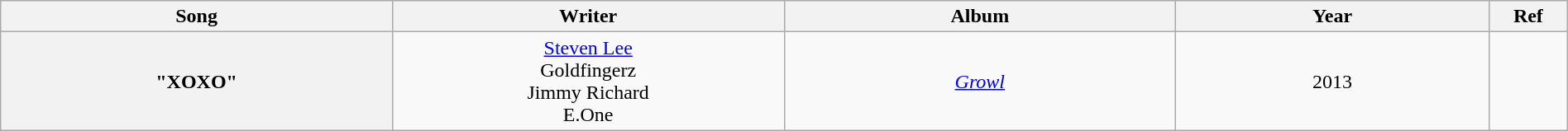<table class="wikitable" style="text-align:center; width:100%">
<tr>
<th style="width:25%">Song</th>
<th style="width:25%">Writer</th>
<th style="width:25%">Album</th>
<th style="width:20%">Year</th>
<th style="width:5%">Ref</th>
</tr>
<tr>
<th scope="row">"XOXO"</th>
<td><a href='#'>Steven Lee</a><br>Goldfingerz<br>Jimmy Richard<br>E.One</td>
<td><em><a href='#'>Growl</a></em></td>
<td>2013</td>
<td></td>
</tr>
</table>
